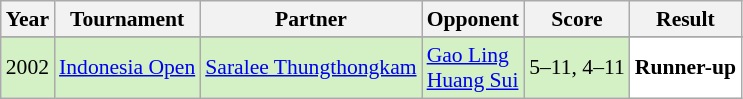<table class="sortable wikitable" style="font-size: 90%;">
<tr>
<th>Year</th>
<th>Tournament</th>
<th>Partner</th>
<th>Opponent</th>
<th>Score</th>
<th>Result</th>
</tr>
<tr>
</tr>
<tr style="background:#D4F1C5">
<td align="center">2002</td>
<td align="left"><a href='#'>Indonesia Open</a></td>
<td align="left"> <a href='#'>Saralee Thungthongkam</a></td>
<td align="left"> <a href='#'>Gao Ling</a> <br>  <a href='#'>Huang Sui</a></td>
<td align="left">5–11, 4–11</td>
<td style="text-align:left; background:white"> <strong>Runner-up</strong></td>
</tr>
</table>
